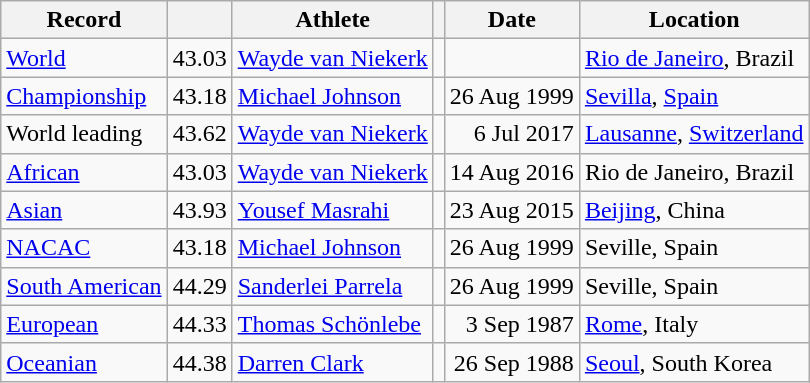<table class="wikitable">
<tr>
<th>Record</th>
<th></th>
<th>Athlete</th>
<th></th>
<th>Date</th>
<th>Location</th>
</tr>
<tr>
<td><a href='#'>World</a></td>
<td>43.03</td>
<td><a href='#'>Wayde van Niekerk</a></td>
<td></td>
<td align=right></td>
<td><a href='#'>Rio de Janeiro</a>, Brazil</td>
</tr>
<tr>
<td><a href='#'>Championship</a></td>
<td>43.18</td>
<td><a href='#'>Michael Johnson</a></td>
<td></td>
<td align=right>26 Aug 1999</td>
<td><a href='#'>Sevilla</a>, <a href='#'>Spain</a></td>
</tr>
<tr>
<td>World leading</td>
<td>43.62</td>
<td><a href='#'>Wayde van Niekerk</a></td>
<td></td>
<td align=right>6 Jul 2017</td>
<td><a href='#'>Lausanne</a>, <a href='#'>Switzerland</a></td>
</tr>
<tr>
<td><a href='#'>African</a></td>
<td>43.03</td>
<td><a href='#'>Wayde van Niekerk</a></td>
<td></td>
<td align=right>14 Aug 2016</td>
<td>Rio de Janeiro, Brazil</td>
</tr>
<tr>
<td><a href='#'>Asian</a></td>
<td>43.93</td>
<td><a href='#'>Yousef Masrahi</a></td>
<td></td>
<td align=right>23 Aug 2015</td>
<td><a href='#'>Beijing</a>, China</td>
</tr>
<tr>
<td><a href='#'>NACAC</a></td>
<td>43.18</td>
<td><a href='#'>Michael Johnson</a></td>
<td></td>
<td align=right>26 Aug 1999</td>
<td>Seville, Spain</td>
</tr>
<tr>
<td><a href='#'>South American</a></td>
<td>44.29</td>
<td><a href='#'>Sanderlei Parrela</a></td>
<td></td>
<td align=right>26 Aug 1999</td>
<td>Seville, Spain</td>
</tr>
<tr>
<td><a href='#'>European</a></td>
<td>44.33</td>
<td><a href='#'>Thomas Schönlebe</a></td>
<td></td>
<td align=right>3 Sep 1987</td>
<td><a href='#'>Rome</a>, Italy</td>
</tr>
<tr>
<td><a href='#'>Oceanian</a></td>
<td>44.38</td>
<td><a href='#'>Darren Clark</a></td>
<td></td>
<td align=right>26 Sep 1988</td>
<td><a href='#'>Seoul</a>, South Korea</td>
</tr>
</table>
